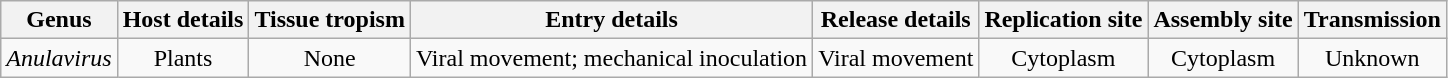<table class="wikitable sortable" style="text-align:center">
<tr>
<th>Genus</th>
<th>Host details</th>
<th>Tissue tropism</th>
<th>Entry details</th>
<th>Release details</th>
<th>Replication site</th>
<th>Assembly site</th>
<th>Transmission</th>
</tr>
<tr>
<td><em>Anulavirus</em></td>
<td>Plants</td>
<td>None</td>
<td>Viral movement; mechanical inoculation</td>
<td>Viral movement</td>
<td>Cytoplasm</td>
<td>Cytoplasm</td>
<td>Unknown</td>
</tr>
</table>
